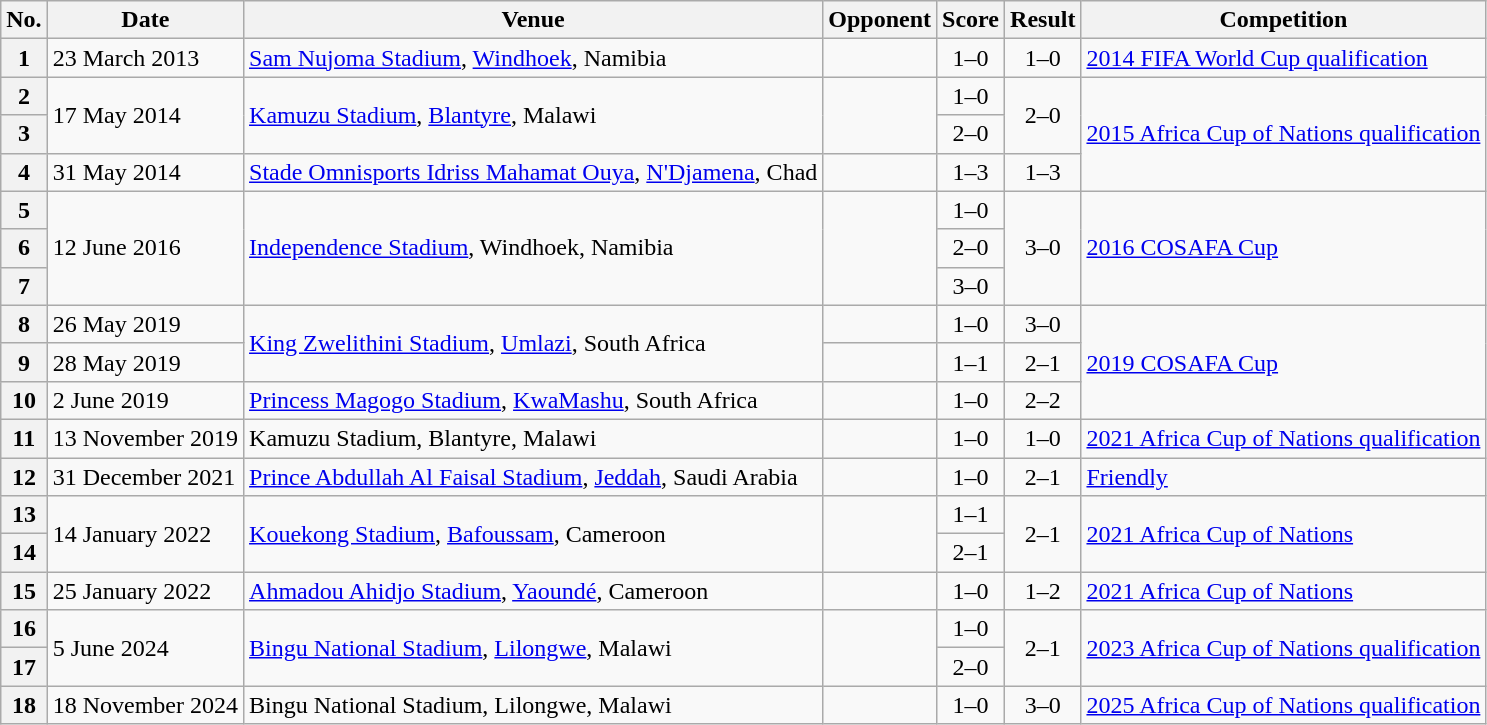<table class="wikitable sortable plainrowheaders">
<tr>
<th scope=col>No.</th>
<th scope=col data-sort-type=date>Date</th>
<th scope=col>Venue</th>
<th scope=col>Opponent</th>
<th scope=col>Score</th>
<th scope=col>Result</th>
<th scope=col>Competition</th>
</tr>
<tr>
<th scope=row>1</th>
<td>23 March 2013</td>
<td><a href='#'>Sam Nujoma Stadium</a>, <a href='#'>Windhoek</a>, Namibia</td>
<td></td>
<td align=center>1–0</td>
<td align=center>1–0</td>
<td><a href='#'>2014 FIFA World Cup qualification</a></td>
</tr>
<tr>
<th scope=row>2</th>
<td rowspan=2>17 May 2014</td>
<td rowspan=2><a href='#'>Kamuzu Stadium</a>, <a href='#'>Blantyre</a>, Malawi</td>
<td rowspan=2></td>
<td align=center>1–0</td>
<td rowspan=2 align=center>2–0</td>
<td rowspan=3><a href='#'>2015 Africa Cup of Nations qualification</a></td>
</tr>
<tr>
<th scope=row>3</th>
<td align=center>2–0</td>
</tr>
<tr>
<th scope=row>4</th>
<td>31 May 2014</td>
<td><a href='#'>Stade Omnisports Idriss Mahamat Ouya</a>, <a href='#'>N'Djamena</a>, Chad</td>
<td></td>
<td align=center>1–3</td>
<td align=center>1–3</td>
</tr>
<tr>
<th scope=row>5</th>
<td rowspan=3>12 June 2016</td>
<td rowspan=3><a href='#'>Independence Stadium</a>, Windhoek, Namibia</td>
<td rowspan=3></td>
<td align=center>1–0</td>
<td rowspan=3 align=center>3–0</td>
<td rowspan=3><a href='#'>2016 COSAFA Cup</a></td>
</tr>
<tr>
<th scope=row>6</th>
<td align=center>2–0</td>
</tr>
<tr>
<th scope=row>7</th>
<td align=center>3–0</td>
</tr>
<tr>
<th scope=row>8</th>
<td>26 May 2019</td>
<td rowspan=2><a href='#'>King Zwelithini Stadium</a>, <a href='#'>Umlazi</a>, South Africa</td>
<td></td>
<td align=center>1–0</td>
<td align=center>3–0</td>
<td rowspan=3><a href='#'>2019 COSAFA Cup</a></td>
</tr>
<tr>
<th scope=row>9</th>
<td>28 May 2019</td>
<td></td>
<td align=center>1–1</td>
<td align=center>2–1</td>
</tr>
<tr>
<th scope=row>10</th>
<td>2 June 2019</td>
<td><a href='#'>Princess Magogo Stadium</a>, <a href='#'>KwaMashu</a>, South Africa</td>
<td></td>
<td align=center>1–0</td>
<td align=center>2–2 </td>
</tr>
<tr>
<th scope=row>11</th>
<td>13 November 2019</td>
<td>Kamuzu Stadium, Blantyre, Malawi</td>
<td></td>
<td align=center>1–0</td>
<td align=center>1–0</td>
<td><a href='#'>2021 Africa Cup of Nations qualification</a></td>
</tr>
<tr>
<th scope=row>12</th>
<td>31 December 2021</td>
<td><a href='#'>Prince Abdullah Al Faisal Stadium</a>, <a href='#'>Jeddah</a>, Saudi Arabia</td>
<td></td>
<td align=center>1–0</td>
<td align=center>2–1</td>
<td><a href='#'>Friendly</a></td>
</tr>
<tr>
<th scope=row>13</th>
<td rowspan=2>14 January 2022</td>
<td rowspan=2><a href='#'>Kouekong Stadium</a>, <a href='#'>Bafoussam</a>, Cameroon</td>
<td rowspan=2></td>
<td align=center>1–1</td>
<td rowspan=2 align=center>2–1</td>
<td rowspan=2><a href='#'>2021 Africa Cup of Nations</a></td>
</tr>
<tr>
<th scope=row>14</th>
<td align=center>2–1</td>
</tr>
<tr>
<th scope=row>15</th>
<td>25 January 2022</td>
<td><a href='#'>Ahmadou Ahidjo Stadium</a>, <a href='#'>Yaoundé</a>, Cameroon</td>
<td></td>
<td align=center>1–0</td>
<td align=center>1–2</td>
<td><a href='#'>2021 Africa Cup of Nations</a></td>
</tr>
<tr>
<th scope=row>16</th>
<td rowspan="2">5 June 2024</td>
<td rowspan="2"><a href='#'>Bingu National Stadium</a>, <a href='#'>Lilongwe</a>, Malawi</td>
<td rowspan=2></td>
<td align=center>1–0</td>
<td rowspan=2 align=center>2–1</td>
<td rowspan="2"><a href='#'>2023 Africa Cup of Nations qualification</a></td>
</tr>
<tr>
<th scope=row>17</th>
<td align=center>2–0</td>
</tr>
<tr>
<th scope=row>18</th>
<td>18 November 2024</td>
<td>Bingu National Stadium, Lilongwe, Malawi</td>
<td></td>
<td align=center>1–0</td>
<td align=center>3–0</td>
<td><a href='#'>2025 Africa Cup of Nations qualification</a></td>
</tr>
</table>
